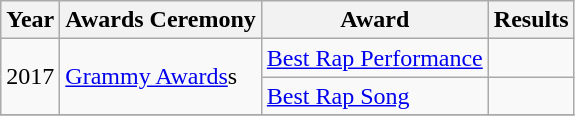<table class="wikitable">
<tr>
<th>Year</th>
<th>Awards Ceremony</th>
<th>Award</th>
<th>Results</th>
</tr>
<tr>
<td rowspan="2">2017</td>
<td rowspan="2"><a href='#'>Grammy Awards</a>s</td>
<td><a href='#'>Best Rap Performance</a></td>
<td></td>
</tr>
<tr>
<td><a href='#'>Best Rap Song</a></td>
<td></td>
</tr>
<tr>
</tr>
</table>
